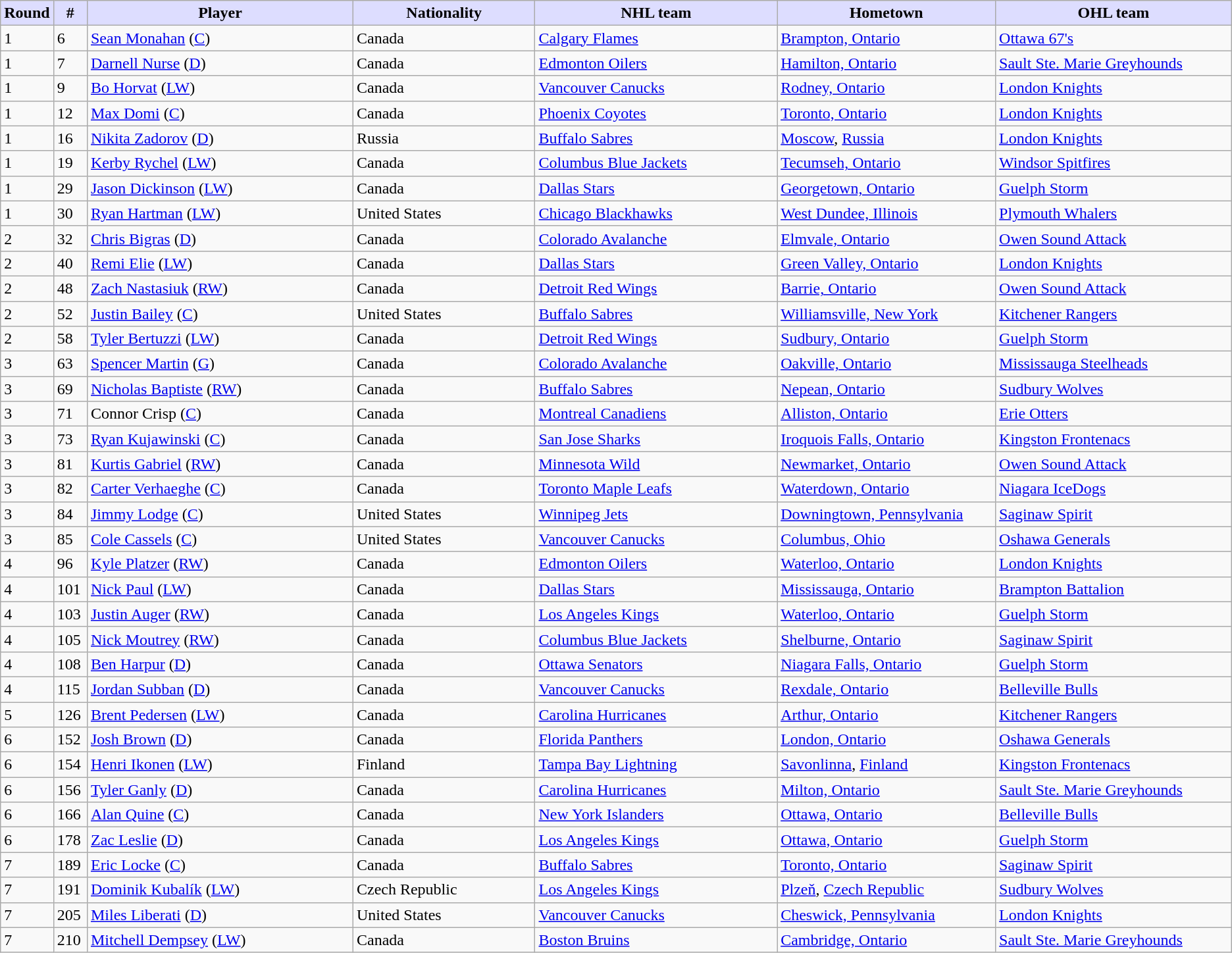<table class="wikitable">
<tr>
<th style="background:#ddf; width:2.75%;">Round</th>
<th style="background:#ddf; width:2.75%;">#</th>
<th style="background:#ddf; width:22.0%;">Player</th>
<th style="background:#ddf; width:15.0%;">Nationality</th>
<th style="background:#ddf; width:20.0%;">NHL team</th>
<th style="background:#ddf; width:18.0%;">Hometown</th>
<th style="background:#ddf; width:100.0%;">OHL team</th>
</tr>
<tr>
<td>1</td>
<td>6</td>
<td><a href='#'>Sean Monahan</a> (<a href='#'>C</a>)</td>
<td> Canada</td>
<td><a href='#'>Calgary Flames</a></td>
<td><a href='#'>Brampton, Ontario</a></td>
<td><a href='#'>Ottawa 67's</a></td>
</tr>
<tr>
<td>1</td>
<td>7</td>
<td><a href='#'>Darnell Nurse</a> (<a href='#'>D</a>)</td>
<td> Canada</td>
<td><a href='#'>Edmonton Oilers</a></td>
<td><a href='#'>Hamilton, Ontario</a></td>
<td><a href='#'>Sault Ste. Marie Greyhounds</a></td>
</tr>
<tr>
<td>1</td>
<td>9</td>
<td><a href='#'>Bo Horvat</a> (<a href='#'>LW</a>)</td>
<td> Canada</td>
<td><a href='#'>Vancouver Canucks</a></td>
<td><a href='#'>Rodney, Ontario</a></td>
<td><a href='#'>London Knights</a></td>
</tr>
<tr>
<td>1</td>
<td>12</td>
<td><a href='#'>Max Domi</a> (<a href='#'>C</a>)</td>
<td> Canada</td>
<td><a href='#'>Phoenix Coyotes</a></td>
<td><a href='#'>Toronto, Ontario</a></td>
<td><a href='#'>London Knights</a></td>
</tr>
<tr>
<td>1</td>
<td>16</td>
<td><a href='#'>Nikita Zadorov</a> (<a href='#'>D</a>)</td>
<td> Russia</td>
<td><a href='#'>Buffalo Sabres</a></td>
<td><a href='#'>Moscow</a>, <a href='#'>Russia</a></td>
<td><a href='#'>London Knights</a></td>
</tr>
<tr>
<td>1</td>
<td>19</td>
<td><a href='#'>Kerby Rychel</a> (<a href='#'>LW</a>)</td>
<td> Canada</td>
<td><a href='#'>Columbus Blue Jackets</a></td>
<td><a href='#'>Tecumseh, Ontario</a></td>
<td><a href='#'>Windsor Spitfires</a></td>
</tr>
<tr>
<td>1</td>
<td>29</td>
<td><a href='#'>Jason Dickinson</a> (<a href='#'>LW</a>)</td>
<td> Canada</td>
<td><a href='#'>Dallas Stars</a></td>
<td><a href='#'>Georgetown, Ontario</a></td>
<td><a href='#'>Guelph Storm</a></td>
</tr>
<tr>
<td>1</td>
<td>30</td>
<td><a href='#'>Ryan Hartman</a> (<a href='#'>LW</a>)</td>
<td> United States</td>
<td><a href='#'>Chicago Blackhawks</a></td>
<td><a href='#'>West Dundee, Illinois</a></td>
<td><a href='#'>Plymouth Whalers</a></td>
</tr>
<tr>
<td>2</td>
<td>32</td>
<td><a href='#'>Chris Bigras</a> (<a href='#'>D</a>)</td>
<td> Canada</td>
<td><a href='#'>Colorado Avalanche</a></td>
<td><a href='#'>Elmvale, Ontario</a></td>
<td><a href='#'>Owen Sound Attack</a></td>
</tr>
<tr>
<td>2</td>
<td>40</td>
<td><a href='#'>Remi Elie</a> (<a href='#'>LW</a>)</td>
<td> Canada</td>
<td><a href='#'>Dallas Stars</a></td>
<td><a href='#'>Green Valley, Ontario</a></td>
<td><a href='#'>London Knights</a></td>
</tr>
<tr>
<td>2</td>
<td>48</td>
<td><a href='#'>Zach Nastasiuk</a> (<a href='#'>RW</a>)</td>
<td> Canada</td>
<td><a href='#'>Detroit Red Wings</a></td>
<td><a href='#'>Barrie, Ontario</a></td>
<td><a href='#'>Owen Sound Attack</a></td>
</tr>
<tr>
<td>2</td>
<td>52</td>
<td><a href='#'>Justin Bailey</a> (<a href='#'>C</a>)</td>
<td> United States</td>
<td><a href='#'>Buffalo Sabres</a></td>
<td><a href='#'>Williamsville, New York</a></td>
<td><a href='#'>Kitchener Rangers</a></td>
</tr>
<tr>
<td>2</td>
<td>58</td>
<td><a href='#'>Tyler Bertuzzi</a> (<a href='#'>LW</a>)</td>
<td> Canada</td>
<td><a href='#'>Detroit Red Wings</a></td>
<td><a href='#'>Sudbury, Ontario</a></td>
<td><a href='#'>Guelph Storm</a></td>
</tr>
<tr>
<td>3</td>
<td>63</td>
<td><a href='#'>Spencer Martin</a> (<a href='#'>G</a>)</td>
<td> Canada</td>
<td><a href='#'>Colorado Avalanche</a></td>
<td><a href='#'>Oakville, Ontario</a></td>
<td><a href='#'>Mississauga Steelheads</a></td>
</tr>
<tr>
<td>3</td>
<td>69</td>
<td><a href='#'>Nicholas Baptiste</a> (<a href='#'>RW</a>)</td>
<td> Canada</td>
<td><a href='#'>Buffalo Sabres</a></td>
<td><a href='#'>Nepean, Ontario</a></td>
<td><a href='#'>Sudbury Wolves</a></td>
</tr>
<tr>
<td>3</td>
<td>71</td>
<td>Connor Crisp (<a href='#'>C</a>)</td>
<td> Canada</td>
<td><a href='#'>Montreal Canadiens</a></td>
<td><a href='#'>Alliston, Ontario</a></td>
<td><a href='#'>Erie Otters</a></td>
</tr>
<tr>
<td>3</td>
<td>73</td>
<td><a href='#'>Ryan Kujawinski</a> (<a href='#'>C</a>)</td>
<td> Canada</td>
<td><a href='#'>San Jose Sharks</a></td>
<td><a href='#'>Iroquois Falls, Ontario</a></td>
<td><a href='#'>Kingston Frontenacs</a></td>
</tr>
<tr>
<td>3</td>
<td>81</td>
<td><a href='#'>Kurtis Gabriel</a> (<a href='#'>RW</a>)</td>
<td> Canada</td>
<td><a href='#'>Minnesota Wild</a></td>
<td><a href='#'>Newmarket, Ontario</a></td>
<td><a href='#'>Owen Sound Attack</a></td>
</tr>
<tr>
<td>3</td>
<td>82</td>
<td><a href='#'>Carter Verhaeghe</a> (<a href='#'>C</a>)</td>
<td> Canada</td>
<td><a href='#'>Toronto Maple Leafs</a></td>
<td><a href='#'>Waterdown, Ontario</a></td>
<td><a href='#'>Niagara IceDogs</a></td>
</tr>
<tr>
<td>3</td>
<td>84</td>
<td><a href='#'>Jimmy Lodge</a> (<a href='#'>C</a>)</td>
<td> United States</td>
<td><a href='#'>Winnipeg Jets</a></td>
<td><a href='#'>Downingtown, Pennsylvania</a></td>
<td><a href='#'>Saginaw Spirit</a></td>
</tr>
<tr>
<td>3</td>
<td>85</td>
<td><a href='#'>Cole Cassels</a> (<a href='#'>C</a>)</td>
<td> United States</td>
<td><a href='#'>Vancouver Canucks</a></td>
<td><a href='#'>Columbus, Ohio</a></td>
<td><a href='#'>Oshawa Generals</a></td>
</tr>
<tr>
<td>4</td>
<td>96</td>
<td><a href='#'>Kyle Platzer</a> (<a href='#'>RW</a>)</td>
<td> Canada</td>
<td><a href='#'>Edmonton Oilers</a></td>
<td><a href='#'>Waterloo, Ontario</a></td>
<td><a href='#'>London Knights</a></td>
</tr>
<tr>
<td>4</td>
<td>101</td>
<td><a href='#'>Nick Paul</a> (<a href='#'>LW</a>)</td>
<td> Canada</td>
<td><a href='#'>Dallas Stars</a></td>
<td><a href='#'>Mississauga, Ontario</a></td>
<td><a href='#'>Brampton Battalion</a></td>
</tr>
<tr>
<td>4</td>
<td>103</td>
<td><a href='#'>Justin Auger</a> (<a href='#'>RW</a>)</td>
<td> Canada</td>
<td><a href='#'>Los Angeles Kings</a></td>
<td><a href='#'>Waterloo, Ontario</a></td>
<td><a href='#'>Guelph Storm</a></td>
</tr>
<tr>
<td>4</td>
<td>105</td>
<td><a href='#'>Nick Moutrey</a> (<a href='#'>RW</a>)</td>
<td> Canada</td>
<td><a href='#'>Columbus Blue Jackets</a></td>
<td><a href='#'>Shelburne, Ontario</a></td>
<td><a href='#'>Saginaw Spirit</a></td>
</tr>
<tr>
<td>4</td>
<td>108</td>
<td><a href='#'>Ben Harpur</a> (<a href='#'>D</a>)</td>
<td> Canada</td>
<td><a href='#'>Ottawa Senators</a></td>
<td><a href='#'>Niagara Falls, Ontario</a></td>
<td><a href='#'>Guelph Storm</a></td>
</tr>
<tr>
<td>4</td>
<td>115</td>
<td><a href='#'>Jordan Subban</a> (<a href='#'>D</a>)</td>
<td> Canada</td>
<td><a href='#'>Vancouver Canucks</a></td>
<td><a href='#'>Rexdale, Ontario</a></td>
<td><a href='#'>Belleville Bulls</a></td>
</tr>
<tr>
<td>5</td>
<td>126</td>
<td><a href='#'>Brent Pedersen</a> (<a href='#'>LW</a>)</td>
<td> Canada</td>
<td><a href='#'>Carolina Hurricanes</a></td>
<td><a href='#'>Arthur, Ontario</a></td>
<td><a href='#'>Kitchener Rangers</a></td>
</tr>
<tr>
<td>6</td>
<td>152</td>
<td><a href='#'>Josh Brown</a> (<a href='#'>D</a>)</td>
<td> Canada</td>
<td><a href='#'>Florida Panthers</a></td>
<td><a href='#'>London, Ontario</a></td>
<td><a href='#'>Oshawa Generals</a></td>
</tr>
<tr>
<td>6</td>
<td>154</td>
<td><a href='#'>Henri Ikonen</a> (<a href='#'>LW</a>)</td>
<td> Finland</td>
<td><a href='#'>Tampa Bay Lightning</a></td>
<td><a href='#'>Savonlinna</a>, <a href='#'>Finland</a></td>
<td><a href='#'>Kingston Frontenacs</a></td>
</tr>
<tr>
<td>6</td>
<td>156</td>
<td><a href='#'>Tyler Ganly</a> (<a href='#'>D</a>)</td>
<td> Canada</td>
<td><a href='#'>Carolina Hurricanes</a></td>
<td><a href='#'>Milton, Ontario</a></td>
<td><a href='#'>Sault Ste. Marie Greyhounds</a></td>
</tr>
<tr>
<td>6</td>
<td>166</td>
<td><a href='#'>Alan Quine</a> (<a href='#'>C</a>)</td>
<td> Canada</td>
<td><a href='#'>New York Islanders</a></td>
<td><a href='#'>Ottawa, Ontario</a></td>
<td><a href='#'>Belleville Bulls</a></td>
</tr>
<tr>
<td>6</td>
<td>178</td>
<td><a href='#'>Zac Leslie</a> (<a href='#'>D</a>)</td>
<td> Canada</td>
<td><a href='#'>Los Angeles Kings</a></td>
<td><a href='#'>Ottawa, Ontario</a></td>
<td><a href='#'>Guelph Storm</a></td>
</tr>
<tr>
<td>7</td>
<td>189</td>
<td><a href='#'>Eric Locke</a> (<a href='#'>C</a>)</td>
<td> Canada</td>
<td><a href='#'>Buffalo Sabres</a></td>
<td><a href='#'>Toronto, Ontario</a></td>
<td><a href='#'>Saginaw Spirit</a></td>
</tr>
<tr>
<td>7</td>
<td>191</td>
<td><a href='#'>Dominik Kubalík</a> (<a href='#'>LW</a>)</td>
<td> Czech Republic</td>
<td><a href='#'>Los Angeles Kings</a></td>
<td><a href='#'>Plzeň</a>, <a href='#'>Czech Republic</a></td>
<td><a href='#'>Sudbury Wolves</a></td>
</tr>
<tr>
<td>7</td>
<td>205</td>
<td><a href='#'>Miles Liberati</a> (<a href='#'>D</a>)</td>
<td> United States</td>
<td><a href='#'>Vancouver Canucks</a></td>
<td><a href='#'>Cheswick, Pennsylvania</a></td>
<td><a href='#'>London Knights</a></td>
</tr>
<tr>
<td>7</td>
<td>210</td>
<td><a href='#'>Mitchell Dempsey</a> (<a href='#'>LW</a>)</td>
<td> Canada</td>
<td><a href='#'>Boston Bruins</a></td>
<td><a href='#'>Cambridge, Ontario</a></td>
<td><a href='#'>Sault Ste. Marie Greyhounds</a></td>
</tr>
</table>
